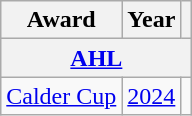<table class="wikitable">
<tr>
<th>Award</th>
<th>Year</th>
<th></th>
</tr>
<tr>
<th colspan="3"><a href='#'>AHL</a></th>
</tr>
<tr>
<td><a href='#'>Calder Cup</a></td>
<td><a href='#'>2024</a></td>
<td></td>
</tr>
</table>
